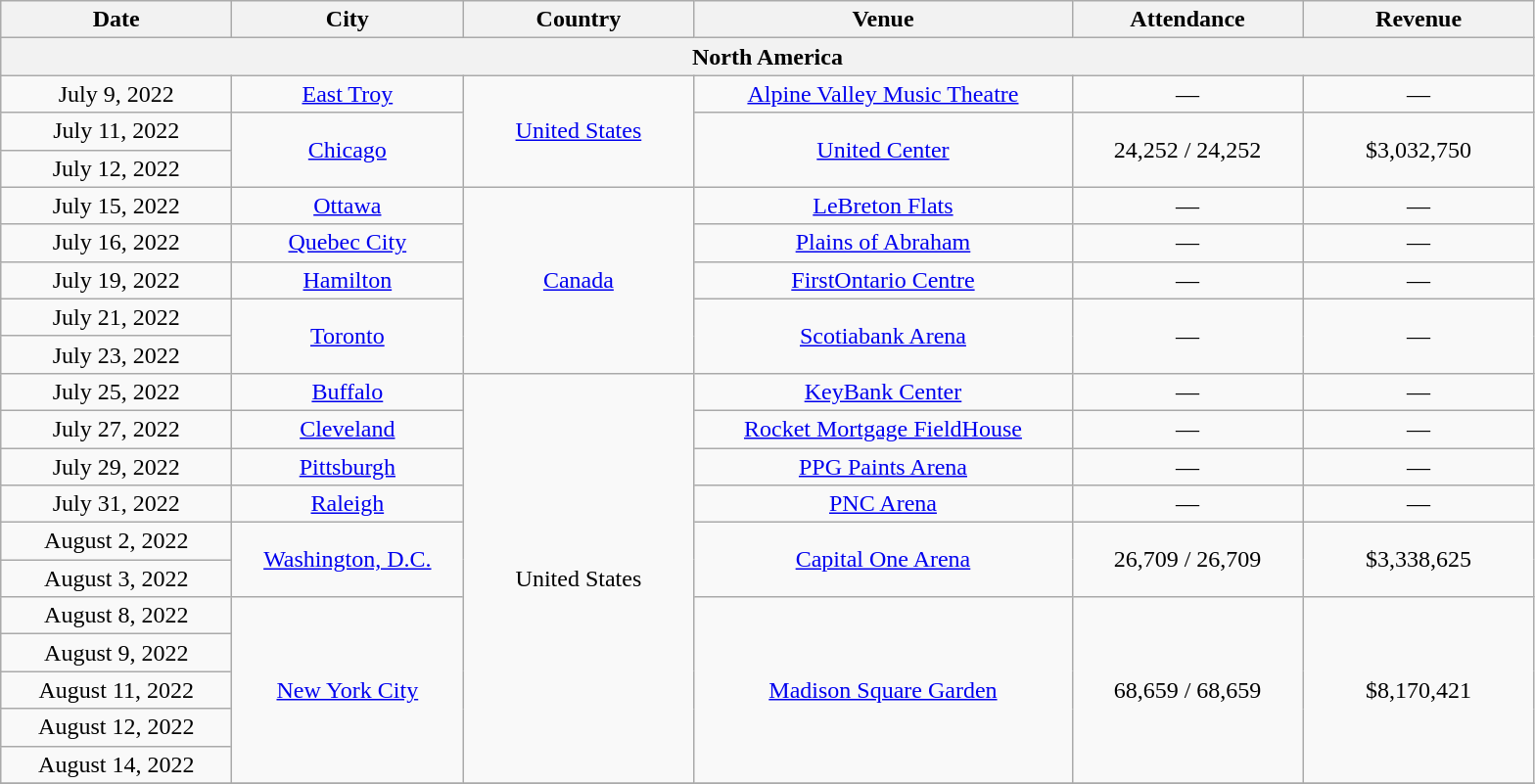<table class="wikitable" style="text-align:center;">
<tr>
<th style="width:150px;">Date</th>
<th style="width:150px;">City</th>
<th style="width:150px;">Country</th>
<th style="width:250px;">Venue</th>
<th style="width:150px;">Attendance</th>
<th style="width:150px;">Revenue</th>
</tr>
<tr>
<th colspan="6">North America</th>
</tr>
<tr>
<td>July 9, 2022</td>
<td><a href='#'>East Troy</a></td>
<td rowspan="3"><a href='#'>United States</a></td>
<td><a href='#'>Alpine Valley Music Theatre</a></td>
<td>—</td>
<td>—</td>
</tr>
<tr>
<td>July 11, 2022</td>
<td rowspan="2"><a href='#'>Chicago</a></td>
<td rowspan="2"><a href='#'>United Center</a></td>
<td rowspan="2">24,252 / 24,252</td>
<td rowspan="2">$3,032,750</td>
</tr>
<tr>
<td>July 12, 2022</td>
</tr>
<tr>
<td>July 15, 2022</td>
<td><a href='#'>Ottawa</a></td>
<td rowspan="5"><a href='#'>Canada</a></td>
<td><a href='#'>LeBreton Flats</a></td>
<td>—</td>
<td>—</td>
</tr>
<tr>
<td>July 16, 2022</td>
<td><a href='#'>Quebec City</a></td>
<td><a href='#'>Plains of Abraham</a></td>
<td>—</td>
<td>—</td>
</tr>
<tr>
<td>July 19, 2022</td>
<td><a href='#'>Hamilton</a></td>
<td><a href='#'>FirstOntario Centre</a></td>
<td>—</td>
<td>—</td>
</tr>
<tr>
<td>July 21, 2022</td>
<td rowspan="2"><a href='#'>Toronto</a></td>
<td rowspan="2"><a href='#'>Scotiabank Arena</a></td>
<td rowspan="2">—</td>
<td rowspan="2">—</td>
</tr>
<tr>
<td>July 23, 2022</td>
</tr>
<tr>
<td>July 25, 2022</td>
<td><a href='#'>Buffalo</a></td>
<td rowspan="11">United States</td>
<td><a href='#'>KeyBank Center</a></td>
<td>—</td>
<td>—</td>
</tr>
<tr>
<td>July 27, 2022</td>
<td><a href='#'>Cleveland</a></td>
<td><a href='#'>Rocket Mortgage FieldHouse</a></td>
<td>—</td>
<td>—</td>
</tr>
<tr>
<td>July 29, 2022</td>
<td><a href='#'>Pittsburgh</a></td>
<td><a href='#'>PPG Paints Arena</a></td>
<td>—</td>
<td>—</td>
</tr>
<tr>
<td>July 31, 2022</td>
<td><a href='#'>Raleigh</a></td>
<td><a href='#'>PNC Arena</a></td>
<td>—</td>
<td>—</td>
</tr>
<tr>
<td>August 2, 2022</td>
<td rowspan="2"><a href='#'>Washington, D.C.</a></td>
<td rowspan="2"><a href='#'>Capital One Arena</a></td>
<td rowspan="2">26,709 / 26,709</td>
<td rowspan="2">$3,338,625</td>
</tr>
<tr>
<td>August 3, 2022</td>
</tr>
<tr>
<td>August 8, 2022</td>
<td rowspan="5"><a href='#'>New York City</a></td>
<td rowspan="5"><a href='#'>Madison Square Garden</a></td>
<td rowspan="5">68,659 / 68,659</td>
<td rowspan="5">$8,170,421</td>
</tr>
<tr>
<td>August 9, 2022</td>
</tr>
<tr>
<td>August 11, 2022</td>
</tr>
<tr>
<td>August 12, 2022</td>
</tr>
<tr>
<td>August 14, 2022</td>
</tr>
<tr>
</tr>
</table>
